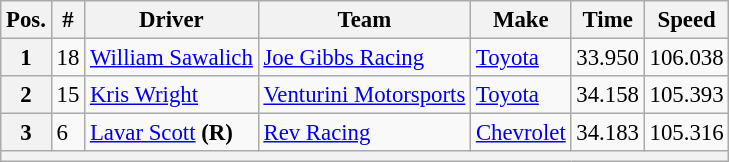<table class="wikitable" style="font-size:95%">
<tr>
<th>Pos.</th>
<th>#</th>
<th>Driver</th>
<th>Team</th>
<th>Make</th>
<th>Time</th>
<th>Speed</th>
</tr>
<tr>
<th>1</th>
<td>18</td>
<td><a href='#'>William Sawalich</a></td>
<td><a href='#'>Joe Gibbs Racing</a></td>
<td><a href='#'>Toyota</a></td>
<td>33.950</td>
<td>106.038</td>
</tr>
<tr>
<th>2</th>
<td>15</td>
<td><a href='#'>Kris Wright</a></td>
<td><a href='#'>Venturini Motorsports</a></td>
<td><a href='#'>Toyota</a></td>
<td>34.158</td>
<td>105.393</td>
</tr>
<tr>
<th>3</th>
<td>6</td>
<td><a href='#'>Lavar Scott</a> <strong>(R)</strong></td>
<td><a href='#'>Rev Racing</a></td>
<td><a href='#'>Chevrolet</a></td>
<td>34.183</td>
<td>105.316</td>
</tr>
<tr>
<th colspan="7"></th>
</tr>
</table>
